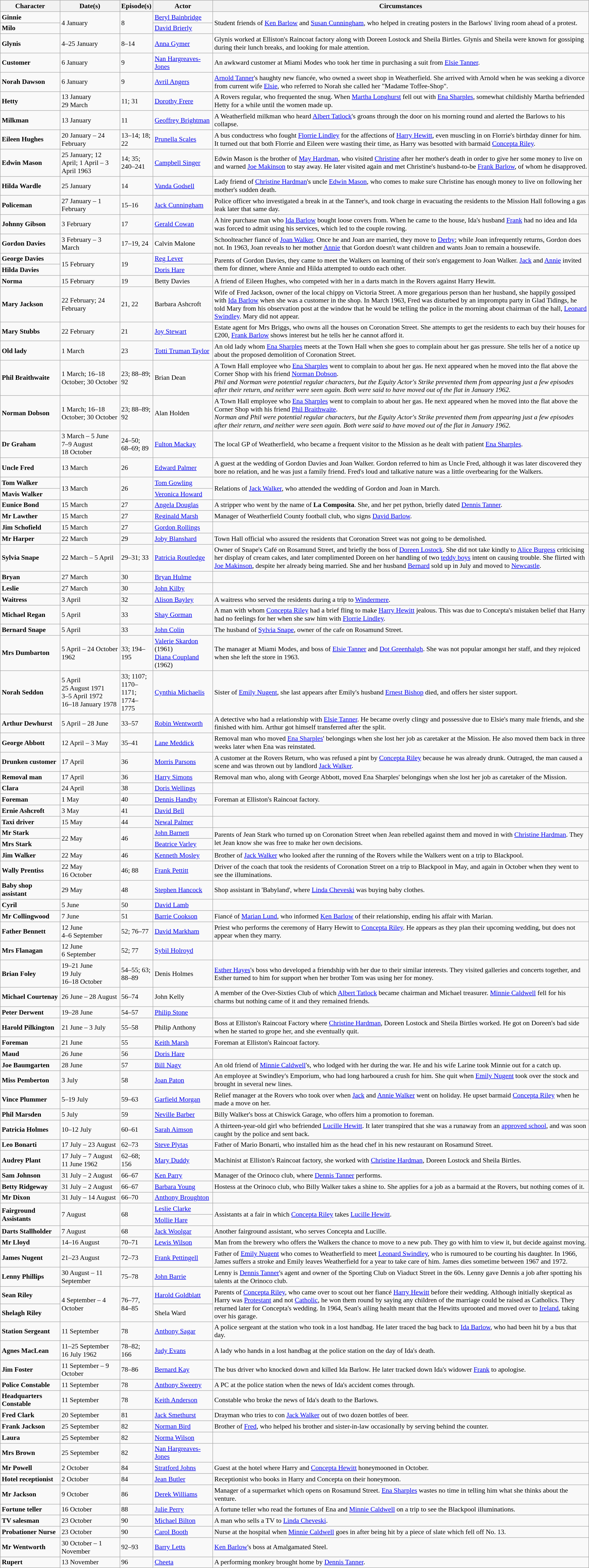<table class="wikitable plainrowheaders" style="font-size:90%">
<tr>
<th width="120">Character</th>
<th width="120">Date(s)</th>
<th width="50">Episode(s)</th>
<th width="120">Actor</th>
<th>Circumstances</th>
</tr>
<tr>
<td><strong>Ginnie</strong></td>
<td rowspan="2">4 January</td>
<td rowspan="2">8</td>
<td><a href='#'>Beryl Bainbridge</a></td>
<td rowspan="2">Student friends of <a href='#'>Ken Barlow</a> and <a href='#'>Susan Cunningham</a>, who helped in creating posters in the Barlows' living room ahead of a protest.</td>
</tr>
<tr>
<td><strong>Milo</strong></td>
<td><a href='#'>David Brierly</a></td>
</tr>
<tr>
<td><strong>Glynis</strong> </td>
<td>4–25 January</td>
<td>8–14</td>
<td><a href='#'>Anna Gymer</a></td>
<td>Glynis worked at Elliston's Raincoat factory along with Doreen Lostock and Sheila Birtles. Glynis and Sheila were known for gossiping during their lunch breaks, and looking for male attention.</td>
</tr>
<tr>
<td><strong>Customer</strong></td>
<td>6 January</td>
<td>9</td>
<td><a href='#'>Nan Hargreaves-Jones</a></td>
<td>An awkward customer at Miami Modes who took her time in purchasing a suit from <a href='#'>Elsie Tanner</a>.</td>
</tr>
<tr>
<td><strong>Norah Dawson</strong></td>
<td>6 January</td>
<td>9</td>
<td><a href='#'>Avril Angers</a></td>
<td> <a href='#'>Arnold Tanner</a>'s haughty new fiancée, who owned a sweet shop in Weatherfield. She arrived with Arnold when he was seeking a divorce from current wife <a href='#'>Elsie</a>, who referred to Norah she called her "Madame Toffee-Shop".</td>
</tr>
<tr>
<td><strong>Hetty</strong></td>
<td>13 January<br>29 March</td>
<td>11; 31</td>
<td><a href='#'>Dorothy Frere</a></td>
<td>A Rovers regular, who frequented the snug. When <a href='#'>Martha Longhurst</a> fell out with <a href='#'>Ena Sharples</a>, somewhat childishly Martha befriended Hetty for a while until the women made up.</td>
</tr>
<tr>
<td><strong>Milkman</strong></td>
<td>13 January</td>
<td>11</td>
<td><a href='#'>Geoffrey Brightman</a></td>
<td>A Weatherfield milkman who heard <a href='#'>Albert Tatlock</a>'s groans through the door on his morning round and alerted the Barlows to his collapse.</td>
</tr>
<tr>
<td><strong>Eileen Hughes</strong> </td>
<td>20 January – 24 February</td>
<td>13–14; 18; 22</td>
<td><a href='#'>Prunella Scales</a></td>
<td>A bus conductress who fought <a href='#'>Florrie Lindley</a> for the affections of <a href='#'>Harry Hewitt</a>, even muscling in on Florrie's birthday dinner for him. It turned out that both Florrie and Eileen were wasting their time, as Harry was besotted with barmaid <a href='#'>Concepta Riley</a>.</td>
</tr>
<tr>
<td><strong>Edwin Mason</strong> </td>
<td>25 January; 12 April; 1 April – 3 April 1963</td>
<td>14; 35; 240–241</td>
<td><a href='#'>Campbell Singer</a></td>
<td>Edwin Mason is the brother of <a href='#'>May Hardman</a>, who visited <a href='#'>Christine</a> after her mother's death in order to give her some money to live on and warned <a href='#'>Joe Makinson</a> to stay away. He later visited again and met Christine's husband-to-be <a href='#'>Frank Barlow</a>, of whom he disapproved.</td>
</tr>
<tr>
<td><strong>Hilda Wardle</strong> </td>
<td>25 January</td>
<td>14</td>
<td><a href='#'>Vanda Godsell</a></td>
<td>Lady friend of <a href='#'>Christine Hardman</a>'s uncle <a href='#'>Edwin Mason</a>, who comes to make sure Christine has enough money to live on following her mother's sudden death.</td>
</tr>
<tr>
<td><strong>Policeman</strong></td>
<td>27 January – 1 February</td>
<td>15–16</td>
<td><a href='#'>Jack Cunningham</a></td>
<td>Police officer who investigated a break in at the Tanner's, and took charge in evacuating the residents to the Mission Hall following a gas leak later that same day.</td>
</tr>
<tr>
<td><strong>Johnny Gibson</strong> </td>
<td>3 February</td>
<td>17</td>
<td><a href='#'>Gerald Cowan</a></td>
<td>A hire purchase man who <a href='#'>Ida Barlow</a> bought loose covers from. When he came to the house, Ida's husband <a href='#'>Frank</a> had no idea and Ida was forced to admit using his services, which led to the couple rowing.</td>
</tr>
<tr>
<td><strong>Gordon Davies</strong></td>
<td>3 February – 3 March</td>
<td>17–19, 24</td>
<td>Calvin Malone</td>
<td> Schoolteacher fiancé of <a href='#'>Joan Walker</a>. Once he and Joan are married, they move to <a href='#'>Derby</a>; while Joan infrequently returns, Gordon does not. In 1963, Joan reveals to her mother <a href='#'>Annie</a> that Gordon doesn't want children and wants Joan to remain a housewife.</td>
</tr>
<tr>
<td><strong>George Davies</strong> </td>
<td rowspan="2">15 February</td>
<td rowspan="2">19</td>
<td><a href='#'>Reg Lever</a></td>
<td rowspan="2">Parents of Gordon Davies, they came to meet the Walkers on learning of their son's engagement to Joan Walker. <a href='#'>Jack</a> and <a href='#'>Annie</a> invited them for dinner, where Annie and Hilda attempted to outdo each other.</td>
</tr>
<tr>
<td><strong>Hilda Davies</strong></td>
<td><a href='#'>Doris Hare</a></td>
</tr>
<tr>
<td><strong>Norma</strong></td>
<td>15 February</td>
<td>19</td>
<td>Betty Davies</td>
<td>A friend of Eileen Hughes, who competed with her in a darts match in the Rovers against Harry Hewitt.</td>
</tr>
<tr>
<td><strong>Mary Jackson</strong> </td>
<td>22 February; 24 February</td>
<td>21, 22</td>
<td>Barbara Ashcroft</td>
<td>Wife of Fred Jackson, owner of the local chippy on Victoria Street. A more gregarious person than her husband, she happily gossiped with <a href='#'>Ida Barlow</a> when she was a customer in the shop. In March 1963, Fred was disturbed by an impromptu party in Glad Tidings, he told Mary from his observation post at the window that he would be telling the police in the morning about chairman of the hall, <a href='#'>Leonard Swindley</a>. Mary did not appear.</td>
</tr>
<tr>
<td><strong>Mary Stubbs</strong> </td>
<td>22 February</td>
<td>21</td>
<td><a href='#'>Joy Stewart</a></td>
<td>Estate agent for Mrs Briggs, who owns all the houses on Coronation Street. She attempts to get the residents to each buy their houses for £200, <a href='#'>Frank Barlow</a> shows interest but he tells her he cannot afford it.</td>
</tr>
<tr>
<td><strong>Old lady</strong></td>
<td>1 March</td>
<td>23</td>
<td><a href='#'>Totti Truman Taylor</a></td>
<td>An old lady whom <a href='#'>Ena Sharples</a> meets at the Town Hall when she goes to complain about her gas pressure. She tells her of a notice up about the proposed demolition of Coronation Street.</td>
</tr>
<tr>
<td><strong>Phil Braithwaite</strong></td>
<td>1 March; 16–18 October; 30 October</td>
<td>23; 88–89; 92</td>
<td>Brian Dean</td>
<td>A Town Hall employee who <a href='#'>Ena Sharples</a> went to complain to about her gas. He next appeared when he moved into the flat above the Corner Shop with his friend <a href='#'>Norman Dobson</a>.<br><em>Phil and Norman were potential regular characters, but the Equity Actor's Strike prevented them from appearing just a few episodes after their return, and neither were seen again. Both were said to have moved out of the flat in January 1962.</em></td>
</tr>
<tr>
<td><strong>Norman Dobson</strong></td>
<td>1 March; 16–18 October; 30 October</td>
<td>23; 88–89; 92</td>
<td>Alan Holden</td>
<td>A Town Hall employee who <a href='#'>Ena Sharples</a> went to complain to about her gas. He next appeared when he moved into the flat above the Corner Shop with his friend <a href='#'>Phil Braithwaite</a>.<br><em>Norman and Phil were potential regular characters, but the Equity Actor's Strike prevented them from appearing just a few episodes after their return, and neither were seen again. Both were said to have moved out of the flat in January 1962.</em></td>
</tr>
<tr>
<td><strong>Dr Graham</strong> </td>
<td>3 March – 5 June<br>7–9 August<br>18 October</td>
<td>24–50; 68–69; 89</td>
<td><a href='#'>Fulton Mackay</a></td>
<td>The local GP of Weatherfield, who became a frequent visitor to the Mission as he dealt with patient <a href='#'>Ena Sharples</a>.</td>
</tr>
<tr>
<td><strong>Uncle Fred</strong></td>
<td>13 March</td>
<td>26</td>
<td><a href='#'>Edward Palmer</a></td>
<td>A guest at the wedding of Gordon Davies and Joan Walker. Gordon referred to him as Uncle Fred, although it was later discovered they bore no relation, and he was just a family friend. Fred's loud and talkative nature was a little overbearing for the Walkers.</td>
</tr>
<tr>
<td><strong>Tom Walker</strong> </td>
<td rowspan="2">13 March</td>
<td rowspan="2">26</td>
<td><a href='#'>Tom Gowling</a></td>
<td rowspan="2">Relations of <a href='#'>Jack Walker</a>, who attended the wedding of Gordon and Joan in March.</td>
</tr>
<tr>
<td><strong>Mavis Walker</strong></td>
<td><a href='#'>Veronica Howard</a></td>
</tr>
<tr>
<td><strong>Eunice Bond</strong> </td>
<td>15 March</td>
<td>27</td>
<td><a href='#'>Angela Douglas</a></td>
<td>A stripper who went by the name of <strong>La Composita</strong>. She, and her pet python, briefly dated <a href='#'>Dennis Tanner</a>.</td>
</tr>
<tr>
<td><strong>Mr Lawther</strong> </td>
<td>15 March</td>
<td>27</td>
<td><a href='#'>Reginald Marsh</a></td>
<td>Manager of Weatherfield County football club, who signs <a href='#'>David Barlow</a>.</td>
</tr>
<tr>
<td><strong>Jim Schofield</strong> </td>
<td>15 March</td>
<td>27</td>
<td><a href='#'>Gordon Rollings</a></td>
<td></td>
</tr>
<tr>
<td><strong>Mr Harper</strong></td>
<td>22 March</td>
<td>29</td>
<td><a href='#'>Joby Blanshard</a></td>
<td>Town Hall official who assured the residents that Coronation Street was not going to be demolished.</td>
</tr>
<tr>
<td><strong>Sylvia Snape</strong></td>
<td>22 March – 5 April</td>
<td>29–31; 33</td>
<td><a href='#'>Patricia Routledge</a></td>
<td>Owner of Snape's Café on Rosamund Street, and briefly the boss of <a href='#'>Doreen Lostock</a>. She did not take kindly to <a href='#'>Alice Burgess</a> criticising her display of cream cakes, and later complimented Doreen on her handling of two <a href='#'>teddy boys</a> intent on causing trouble. She flirted with <a href='#'>Joe Makinson</a>, despite her already being married. She and her husband <a href='#'>Bernard</a> sold up in July and moved to <a href='#'>Newcastle</a>.</td>
</tr>
<tr>
<td><strong>Bryan</strong></td>
<td>27 March</td>
<td>30</td>
<td><a href='#'>Bryan Hulme</a></td>
<td></td>
</tr>
<tr>
<td><strong>Leslie</strong></td>
<td>27 March</td>
<td>30</td>
<td><a href='#'>John Kilby</a></td>
<td></td>
</tr>
<tr>
<td><strong>Waitress</strong></td>
<td>3 April</td>
<td>32</td>
<td><a href='#'>Alison Bayley</a></td>
<td>A waitress who served the residents during a trip to <a href='#'>Windermere</a>.</td>
</tr>
<tr>
<td><strong>Michael Regan</strong></td>
<td>5 April</td>
<td>33</td>
<td><a href='#'>Shay Gorman</a></td>
<td>A man with whom <a href='#'>Concepta Riley</a> had a brief fling to make <a href='#'>Harry Hewitt</a> jealous. This was due to Concepta's mistaken belief that Harry had no feelings for her when she saw him with <a href='#'>Florrie Lindley</a>.</td>
</tr>
<tr>
<td><strong>Bernard Snape</strong> </td>
<td>5 April</td>
<td>33</td>
<td><a href='#'>John Colin</a></td>
<td>The husband of <a href='#'>Sylvia Snape</a>, owner of the cafe on Rosamund Street.</td>
</tr>
<tr>
<td><strong>Mrs Dumbarton</strong></td>
<td>5 April – 24 October 1962</td>
<td>33; 194–195</td>
<td><a href='#'>Valerie Skardon</a> (1961)<br><a href='#'>Diana Coupland</a> (1962)</td>
<td>The manager at Miami Modes, and boss of <a href='#'>Elsie Tanner</a> and <a href='#'>Dot Greenhalgh</a>. She was not popular amongst her staff, and they rejoiced when she left the store in 1963.</td>
</tr>
<tr>
<td><strong>Norah Seddon</strong></td>
<td>5 April<br>25 August 1971<br>3–5 April 1972<br>16–18 January 1978</td>
<td>33; 1107; 1170–1171; 1774–1775</td>
<td><a href='#'>Cynthia Michaelis</a></td>
<td>Sister of <a href='#'>Emily Nugent</a>, she last appears after Emily's husband <a href='#'>Ernest Bishop</a> died, and offers her sister support.</td>
</tr>
<tr>
<td><strong>Arthur Dewhurst</strong></td>
<td>5 April – 28 June</td>
<td>33–57</td>
<td><a href='#'>Robin Wentworth</a></td>
<td>A detective who had a relationship with <a href='#'>Elsie Tanner</a>. He became overly clingy and possessive due to Elsie's many male friends, and she finished with him. Arthur got himself transferred after the split.</td>
</tr>
<tr>
<td><strong>George Abbott</strong> </td>
<td>12 April – 3 May</td>
<td>35–41</td>
<td><a href='#'>Lane Meddick</a></td>
<td>Removal man who moved <a href='#'>Ena Sharples</a>' belongings when she lost her job as caretaker at the Mission. He also moved them back in three weeks later when Ena was reinstated.</td>
</tr>
<tr>
<td><strong>Drunken customer</strong></td>
<td>17 April</td>
<td>36</td>
<td><a href='#'>Morris Parsons</a></td>
<td>A customer at the Rovers Return, who was refused a pint by <a href='#'>Concepta Riley</a> because he was already drunk. Outraged, the man caused a scene and was thrown out by landlord <a href='#'>Jack Walker</a>.</td>
</tr>
<tr>
<td><strong>Removal man</strong></td>
<td>17 April</td>
<td>36</td>
<td><a href='#'>Harry Simons</a></td>
<td>Removal man who, along with George Abbott, moved Ena Sharples' belongings when she lost her job as caretaker of the Mission.</td>
</tr>
<tr>
<td><strong>Clara</strong></td>
<td>24 April</td>
<td>38</td>
<td><a href='#'>Doris Wellings</a></td>
<td></td>
</tr>
<tr>
<td><strong>Foreman</strong></td>
<td>1 May</td>
<td>40</td>
<td><a href='#'>Dennis Handby</a></td>
<td>Foreman at Elliston's Raincoat factory.</td>
</tr>
<tr>
<td><strong>Ernie Ashcroft</strong> </td>
<td>3 May</td>
<td>41</td>
<td><a href='#'>David Bell</a></td>
<td></td>
</tr>
<tr>
<td><strong>Taxi driver</strong></td>
<td>15 May</td>
<td>44</td>
<td><a href='#'>Newal Palmer</a></td>
<td></td>
</tr>
<tr>
<td><strong>Mr Stark</strong> </td>
<td rowspan="2">22 May</td>
<td rowspan="2">46</td>
<td><a href='#'>John Barnett</a></td>
<td rowspan="2">Parents of Jean Stark who turned up on Coronation Street when Jean rebelled against them and moved in with <a href='#'>Christine Hardman</a>. They let Jean know she was free to make her own decisions.</td>
</tr>
<tr>
<td><strong>Mrs Stark</strong></td>
<td><a href='#'>Beatrice Varley</a></td>
</tr>
<tr>
<td><strong>Jim Walker</strong> </td>
<td>22 May</td>
<td>46</td>
<td><a href='#'>Kenneth Mosley</a></td>
<td>Brother of <a href='#'>Jack Walker</a> who looked after the running of the Rovers while the Walkers went on a trip to Blackpool.</td>
</tr>
<tr>
<td><strong>Wally Prentiss</strong> </td>
<td>22 May<br>16 October</td>
<td>46; 88</td>
<td><a href='#'>Frank Pettitt</a></td>
<td>Driver of the coach that took the residents of Coronation Street on a trip to Blackpool in May, and again in October when they went to see the illuminations.</td>
</tr>
<tr>
<td><strong>Baby shop assistant</strong></td>
<td>29 May</td>
<td>48</td>
<td><a href='#'>Stephen Hancock</a></td>
<td>Shop assistant in 'Babyland', where <a href='#'>Linda Cheveski</a> was buying baby clothes.</td>
</tr>
<tr>
<td><strong>Cyril</strong></td>
<td>5 June</td>
<td>50</td>
<td><a href='#'>David Lamb</a></td>
<td></td>
</tr>
<tr>
<td><strong>Mr Collingwood</strong> </td>
<td>7 June</td>
<td>51</td>
<td><a href='#'>Barrie Cookson</a></td>
<td>Fiancé of <a href='#'>Marian Lund</a>, who informed <a href='#'>Ken Barlow</a> of their relationship, ending his affair with Marian.</td>
</tr>
<tr>
<td><strong>Father Bennett</strong> </td>
<td>12 June<br>4–6 September</td>
<td>52; 76–77</td>
<td><a href='#'>David Markham</a></td>
<td>Priest who performs the ceremony of Harry Hewitt to <a href='#'>Concepta Riley</a>. He appears as they plan their upcoming wedding, but does not appear when they marry.</td>
</tr>
<tr>
<td><strong>Mrs Flanagan</strong></td>
<td>12 June<br>6 September</td>
<td>52; 77</td>
<td><a href='#'>Sybil Holroyd</a></td>
<td></td>
</tr>
<tr>
<td><strong>Brian Foley</strong> </td>
<td>19–21 June<br>19 July<br>16–18 October</td>
<td>54–55; 63; 88–89</td>
<td>Denis Holmes</td>
<td><a href='#'>Esther Hayes</a>'s boss who developed a friendship with her due to their similar interests. They visited galleries and concerts together, and Esther turned to him for support when her brother Tom was using her for money.</td>
</tr>
<tr>
<td><strong>Michael Courtenay</strong> </td>
<td>26 June – 28 August</td>
<td>56–74</td>
<td>John Kelly</td>
<td>A member of the Over-Sixties Club of which <a href='#'>Albert Tatlock</a> became chairman and Michael treasurer. <a href='#'>Minnie Caldwell</a> fell for his charms but nothing came of it and they remained friends.</td>
</tr>
<tr>
<td><strong>Peter Derwent</strong> </td>
<td>19–28 June</td>
<td>54–57</td>
<td><a href='#'>Philip Stone</a></td>
<td></td>
</tr>
<tr>
<td><strong>Harold Pilkington</strong> </td>
<td>21 June – 3 July</td>
<td>55–58</td>
<td>Philip Anthony</td>
<td>Boss at Elliston's Raincoat Factory where <a href='#'>Christine Hardman</a>, Doreen Lostock and Sheila Birtles worked. He got on Doreen's bad side when he started to grope her, and she eventually quit.</td>
</tr>
<tr>
<td><strong>Foreman</strong></td>
<td>21 June</td>
<td>55</td>
<td><a href='#'>Keith Marsh</a></td>
<td>Foreman at Elliston's Raincoat factory.</td>
</tr>
<tr>
<td><strong>Maud</strong></td>
<td>26 June</td>
<td>56</td>
<td><a href='#'>Doris Hare</a></td>
<td></td>
</tr>
<tr>
<td><strong>Joe Baumgarten</strong> </td>
<td>28 June</td>
<td>57</td>
<td><a href='#'>Bill Nagy</a></td>
<td>An old friend of <a href='#'>Minnie Caldwell</a>'s, who lodged with her during the war. He and his wife Larine took Minnie out for a catch up.</td>
</tr>
<tr>
<td><strong>Miss Pemberton</strong></td>
<td>3 July</td>
<td>58</td>
<td><a href='#'>Joan Paton</a></td>
<td>An employee at Swindley's Emporium, who had long harboured a crush for him. She quit when <a href='#'>Emily Nugent</a> took over the stock and brought in several new lines.</td>
</tr>
<tr>
<td><strong>Vince Plummer</strong> </td>
<td>5–19 July</td>
<td>59–63</td>
<td><a href='#'>Garfield Morgan</a></td>
<td>Relief manager at the Rovers who took over when <a href='#'>Jack</a> and <a href='#'>Annie Walker</a> went on holiday. He upset barmaid <a href='#'>Concepta Riley</a> when he made a move on her.</td>
</tr>
<tr>
<td><strong>Phil Marsden</strong> </td>
<td>5 July</td>
<td>59</td>
<td><a href='#'>Neville Barber</a></td>
<td>Billy Walker's boss at Chiswick Garage, who offers him a promotion to foreman.</td>
</tr>
<tr>
<td><strong>Patricia Holmes</strong> </td>
<td>10–12 July</td>
<td>60–61</td>
<td><a href='#'>Sarah Aimson</a></td>
<td>A thirteen-year-old girl who befriended <a href='#'>Lucille Hewitt</a>. It later transpired that she was a runaway from an <a href='#'>approved school</a>, and was soon caught by the police and sent back.</td>
</tr>
<tr>
<td><strong>Leo Bonarti</strong> </td>
<td>17 July – 23 August</td>
<td>62–73</td>
<td><a href='#'>Steve Plytas</a></td>
<td>Father of Mario Bonarti, who installed him as the head chef in his new restaurant on Rosamund Street.</td>
</tr>
<tr>
<td><strong>Audrey Plant</strong> </td>
<td>17 July – 7 August<br>11 June 1962</td>
<td>62–68; 156</td>
<td><a href='#'>Mary Duddy</a></td>
<td>Machinist at Elliston's Raincoat factory, she worked with <a href='#'>Christine Hardman</a>, Doreen Lostock and Sheila Birtles.</td>
</tr>
<tr>
<td><strong>Sam Johnson</strong> </td>
<td>31 July – 2 August</td>
<td>66–67</td>
<td><a href='#'>Ken Parry</a></td>
<td>Manager of the Orinoco club, where <a href='#'>Dennis Tanner</a> performs.</td>
</tr>
<tr>
<td><strong>Betty Ridgeway</strong> </td>
<td>31 July – 2 August</td>
<td>66–67</td>
<td><a href='#'>Barbara Young</a></td>
<td>Hostess at the Orinoco club, who Billy Walker takes a shine to. She applies for a job as a barmaid at the Rovers, but nothing comes of it.</td>
</tr>
<tr>
<td><strong>Mr Dixon</strong></td>
<td>31 July – 14 August</td>
<td>66–70</td>
<td><a href='#'>Anthony Broughton</a></td>
<td></td>
</tr>
<tr>
<td rowspan="2"><strong>Fairground Assistants</strong></td>
<td rowspan="2">7 August</td>
<td rowspan="2">68</td>
<td><a href='#'>Leslie Clarke</a></td>
<td rowspan="2">Assistants at a fair in which <a href='#'>Concepta Riley</a> takes <a href='#'>Lucille Hewitt</a>.</td>
</tr>
<tr>
<td><a href='#'>Mollie Hare</a></td>
</tr>
<tr>
<td><strong>Darts Stallholder</strong></td>
<td>7 August</td>
<td>68</td>
<td><a href='#'>Jack Woolgar</a></td>
<td>Another fairground assistant, who serves Concepta and Lucille.</td>
</tr>
<tr>
<td><strong>Mr Lloyd</strong> </td>
<td>14–16 August</td>
<td>70–71</td>
<td><a href='#'>Lewis Wilson</a></td>
<td>Man from the brewery who offers the Walkers the chance to move to a new pub. They go with him to view it, but decide against moving.</td>
</tr>
<tr>
<td><strong>James Nugent</strong> </td>
<td>21–23 August</td>
<td>72–73</td>
<td><a href='#'>Frank Pettingell</a></td>
<td>Father of <a href='#'>Emily Nugent</a> who comes to Weatherfield to meet <a href='#'>Leonard Swindley</a>, who is rumoured to be courting his daughter. In 1966, James suffers a stroke and Emily leaves Weatherfield for a year to take care of him. James dies sometime between 1967 and 1972.</td>
</tr>
<tr>
<td><strong>Lenny Phillips</strong> </td>
<td>30 August – 11 September</td>
<td>75–78</td>
<td><a href='#'>John Barrie</a></td>
<td>Lenny is <a href='#'>Dennis Tanner</a>'s agent and owner of the Sporting Club on Viaduct Street in the 60s. Lenny gave Dennis a job after spotting his talents at the Orinoco club.</td>
</tr>
<tr>
<td><strong>Sean Riley</strong> </td>
<td rowspan="2">4 September – 4 October</td>
<td rowspan="2">76–77, 84–85</td>
<td><a href='#'>Harold Goldblatt</a></td>
<td rowspan="2">Parents of <a href='#'>Concepta Riley</a>, who came over to scout out her fiancé <a href='#'>Harry Hewitt</a> before their wedding. Although initially skeptical as Harry was <a href='#'>Protestant</a> and not <a href='#'>Catholic</a>, he won them round by saying any children of the marriage could be raised as Catholics. They returned later for Concepta's wedding. In 1964, Sean's ailing health meant that the Hewitts uprooted and moved over to <a href='#'>Ireland</a>, taking over his garage.</td>
</tr>
<tr>
<td><strong>Shelagh Riley</strong></td>
<td>Shela Ward</td>
</tr>
<tr>
<td><strong>Station Sergeant</strong></td>
<td>11 September</td>
<td>78</td>
<td><a href='#'>Anthony Sagar</a></td>
<td>A police sergeant at the station who took in a lost handbag. He later traced the bag back to <a href='#'>Ida Barlow</a>, who had been hit by a bus that day.</td>
</tr>
<tr>
<td><strong>Agnes MacLean</strong> </td>
<td>11–25 September<br>16 July 1962</td>
<td>78–82; 166</td>
<td><a href='#'>Judy Evans</a></td>
<td>A lady who hands in a lost handbag at the police station on the day of Ida's death.</td>
</tr>
<tr>
<td><strong>Jim Foster</strong> </td>
<td>11 September – 9 October</td>
<td>78–86</td>
<td><a href='#'>Bernard Kay</a></td>
<td>The bus driver who knocked down and killed Ida Barlow. He later tracked down Ida's widower <a href='#'>Frank</a> to apologise.</td>
</tr>
<tr>
<td><strong>Police Constable</strong></td>
<td>11 September</td>
<td>78</td>
<td><a href='#'>Anthony Sweeny</a></td>
<td>A PC at the police station when the news of Ida's accident comes through.</td>
</tr>
<tr>
<td><strong>Headquarters Constable</strong></td>
<td>11 September</td>
<td>78</td>
<td><a href='#'>Keith Anderson</a></td>
<td>Constable who broke the news of Ida's death to the Barlows.</td>
</tr>
<tr>
<td><strong>Fred Clark</strong></td>
<td>20 September</td>
<td>81</td>
<td><a href='#'>Jack Smethurst</a></td>
<td>Drayman who tries to con <a href='#'>Jack Walker</a> out of two dozen bottles of beer.</td>
</tr>
<tr>
<td><strong>Frank Jackson</strong> </td>
<td>25 September</td>
<td>82</td>
<td><a href='#'>Norman Bird</a></td>
<td>Brother of <a href='#'>Fred</a>, who helped his brother and sister-in-law occasionally by serving behind the counter.</td>
</tr>
<tr>
<td><strong>Laura</strong></td>
<td>25 September</td>
<td>82</td>
<td><a href='#'>Norma Wilson</a></td>
<td></td>
</tr>
<tr>
<td><strong>Mrs Brown</strong></td>
<td>25 September</td>
<td>82</td>
<td><a href='#'>Nan Hargreaves-Jones</a></td>
<td></td>
</tr>
<tr>
<td><strong>Mr Powell</strong></td>
<td>2 October</td>
<td>84</td>
<td><a href='#'>Stratford Johns</a></td>
<td>Guest at the hotel where Harry and <a href='#'>Concepta Hewitt</a> honeymooned in October.</td>
</tr>
<tr>
<td><strong>Hotel receptionist</strong></td>
<td>2 October</td>
<td>84</td>
<td><a href='#'>Jean Butler</a></td>
<td>Receptionist who books in Harry and Concepta on their honeymoon.</td>
</tr>
<tr>
<td><strong>Mr Jackson</strong></td>
<td>9 October</td>
<td>86</td>
<td><a href='#'>Derek Williams</a></td>
<td>Manager of a supermarket which opens on Rosamund Street. <a href='#'>Ena Sharples</a> wastes no time in telling him what she thinks about the venture.</td>
</tr>
<tr>
<td><strong>Fortune teller</strong></td>
<td>16 October</td>
<td>88</td>
<td><a href='#'>Julie Perry</a></td>
<td>A fortune teller who read the fortunes of Ena and <a href='#'>Minnie Caldwell</a> on a trip to see the Blackpool illuminations.</td>
</tr>
<tr>
<td><strong>TV salesman</strong></td>
<td>23 October</td>
<td>90</td>
<td><a href='#'>Michael Bilton</a></td>
<td>A man who sells a TV to <a href='#'>Linda Cheveski</a>.</td>
</tr>
<tr>
<td><strong>Probationer Nurse</strong></td>
<td>23 October</td>
<td>90</td>
<td><a href='#'>Carol Booth</a></td>
<td>Nurse at the hospital when <a href='#'>Minnie Caldwell</a> goes in after being hit by a piece of slate which fell off No. 13.</td>
</tr>
<tr>
<td><strong>Mr Wentworth</strong></td>
<td>30 October – 1 November</td>
<td>92–93</td>
<td><a href='#'>Barry Letts</a></td>
<td><a href='#'>Ken Barlow</a>'s boss at Amalgamated Steel.</td>
</tr>
<tr>
<td><strong>Rupert</strong></td>
<td>13 November</td>
<td>96</td>
<td><a href='#'>Cheeta</a></td>
<td>A performing monkey brought home by <a href='#'>Dennis Tanner</a>.</td>
</tr>
</table>
